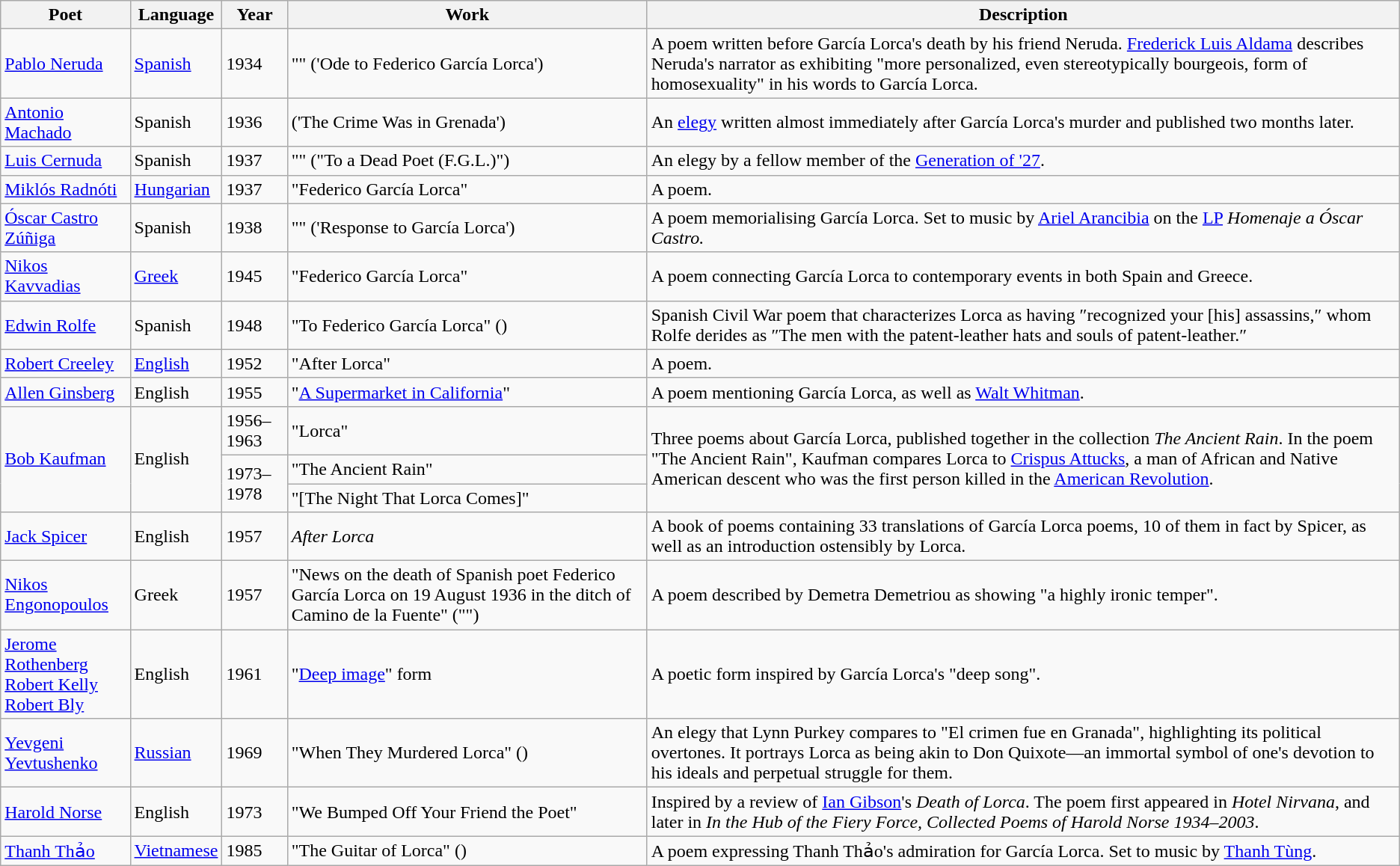<table class="wikitable sortable">
<tr>
<th>Poet</th>
<th>Language</th>
<th>Year</th>
<th>Work</th>
<th>Description</th>
</tr>
<tr>
<td><a href='#'>Pablo Neruda</a></td>
<td><a href='#'>Spanish</a></td>
<td>1934</td>
<td>"" ('Ode to Federico García Lorca')</td>
<td>A poem written before García Lorca's death by his friend Neruda. <a href='#'>Frederick Luis Aldama</a> describes Neruda's narrator as exhibiting "more personalized, even stereotypically bourgeois, form of homosexuality" in his words to García Lorca.</td>
</tr>
<tr>
<td><a href='#'>Antonio Machado</a></td>
<td>Spanish</td>
<td>1936</td>
<td> ('The Crime Was in Grenada')</td>
<td>An <a href='#'>elegy</a> written almost immediately after García Lorca's murder and published two months later.</td>
</tr>
<tr>
<td><a href='#'>Luis Cernuda</a></td>
<td>Spanish</td>
<td>1937</td>
<td>"" ("To a Dead Poet (F.G.L.)")</td>
<td>An elegy by a fellow member of the <a href='#'>Generation of '27</a>.</td>
</tr>
<tr>
<td><a href='#'>Miklós Radnóti</a></td>
<td><a href='#'>Hungarian</a></td>
<td>1937</td>
<td>"Federico García Lorca"</td>
<td>A poem.</td>
</tr>
<tr>
<td><a href='#'>Óscar Castro Zúñiga</a></td>
<td>Spanish</td>
<td>1938</td>
<td>"" ('Response to García Lorca')</td>
<td>A poem memorialising García Lorca. Set to music by <a href='#'>Ariel Arancibia</a> on the <a href='#'>LP</a> <em>Homenaje a Óscar Castro.</em></td>
</tr>
<tr>
<td><a href='#'>Nikos Kavvadias</a></td>
<td><a href='#'>Greek</a></td>
<td>1945</td>
<td>"Federico García Lorca"</td>
<td>A poem connecting García Lorca to contemporary events in both Spain and Greece.</td>
</tr>
<tr>
<td><a href='#'>Edwin Rolfe</a></td>
<td>Spanish</td>
<td>1948</td>
<td>"To Federico García Lorca" ()</td>
<td>Spanish Civil War poem that characterizes Lorca as having ″recognized your [his] assassins,″ whom Rolfe derides as ″The men with the patent-leather hats and souls of patent-leather.″</td>
</tr>
<tr>
<td><a href='#'>Robert Creeley</a></td>
<td><a href='#'>English</a></td>
<td>1952</td>
<td>"After Lorca"</td>
<td>A poem.</td>
</tr>
<tr>
<td><a href='#'>Allen Ginsberg</a></td>
<td>English</td>
<td>1955</td>
<td>"<a href='#'>A Supermarket in California</a>"</td>
<td>A poem mentioning García Lorca, as well as <a href='#'>Walt Whitman</a>.</td>
</tr>
<tr>
<td rowspan=3><a href='#'>Bob Kaufman</a></td>
<td rowspan=3>English</td>
<td data-sort-value=1956>1956–1963</td>
<td>"Lorca"</td>
<td rowspan=3>Three poems about García Lorca, published together in the collection <em>The Ancient Rain</em>. In the poem "The Ancient Rain", Kaufman compares Lorca to <a href='#'>Crispus Attucks</a>, a man of African and Native American descent who was the first person killed in the <a href='#'>American Revolution</a>.</td>
</tr>
<tr>
<td rowspan=2 data-sort-value=1973>1973–1978</td>
<td>"The Ancient Rain"</td>
</tr>
<tr>
<td>"[The Night That Lorca Comes]"</td>
</tr>
<tr>
<td><a href='#'>Jack Spicer</a></td>
<td>English</td>
<td>1957</td>
<td><em>After Lorca</em></td>
<td>A book of poems containing 33 translations of García Lorca poems, 10 of them in fact by Spicer, as well as an introduction ostensibly by Lorca.</td>
</tr>
<tr>
<td><a href='#'>Nikos Engonopoulos</a></td>
<td>Greek</td>
<td>1957</td>
<td>"News on the death of Spanish poet Federico García Lorca on 19 August 1936 in the ditch of Camino de la Fuente" ("")</td>
<td>A poem described by Demetra Demetriou as showing "a highly ironic temper".</td>
</tr>
<tr>
<td><a href='#'>Jerome Rothenberg</a><br><a href='#'>Robert Kelly</a><br><a href='#'>Robert Bly</a></td>
<td>English</td>
<td>1961</td>
<td>"<a href='#'>Deep image</a>" form</td>
<td>A poetic form inspired by García Lorca's "deep song".</td>
</tr>
<tr>
<td><a href='#'>Yevgeni Yevtushenko</a></td>
<td><a href='#'>Russian</a></td>
<td>1969</td>
<td>"When They Murdered Lorca" ()</td>
<td>An elegy that Lynn Purkey compares to "El crimen fue en Granada", highlighting its political overtones. It portrays Lorca as being akin to Don Quixote—an immortal symbol of one's devotion to his ideals and perpetual struggle for them.</td>
</tr>
<tr>
<td><a href='#'>Harold Norse</a></td>
<td>English</td>
<td>1973</td>
<td>"We Bumped Off Your Friend the Poet"</td>
<td>Inspired by a review of <a href='#'>Ian Gibson</a>'s <em>Death of Lorca</em>. The poem first appeared in <em>Hotel Nirvana</em>, and later in <em>In the Hub of the Fiery Force, Collected Poems of Harold Norse 1934–2003</em>.</td>
</tr>
<tr>
<td><a href='#'>Thanh Thảo</a></td>
<td><a href='#'>Vietnamese</a></td>
<td>1985</td>
<td>"The Guitar of Lorca" ()</td>
<td>A poem expressing Thanh Thảo's admiration for García Lorca. Set to music by <a href='#'>Thanh Tùng</a>.</td>
</tr>
</table>
